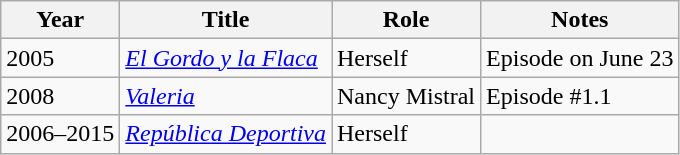<table class="wikitable sortable">
<tr>
<th>Year</th>
<th>Title</th>
<th>Role</th>
<th class="unsortable">Notes</th>
</tr>
<tr>
<td>2005</td>
<td><em><a href='#'>El Gordo y la Flaca</a></em></td>
<td>Herself</td>
<td>Episode on June 23</td>
</tr>
<tr>
<td>2008</td>
<td><em><a href='#'>Valeria</a></em></td>
<td>Nancy Mistral</td>
<td>Episode #1.1</td>
</tr>
<tr>
<td>2006–2015</td>
<td><em><a href='#'>República Deportiva</a></em></td>
<td>Herself</td>
<td></td>
</tr>
</table>
